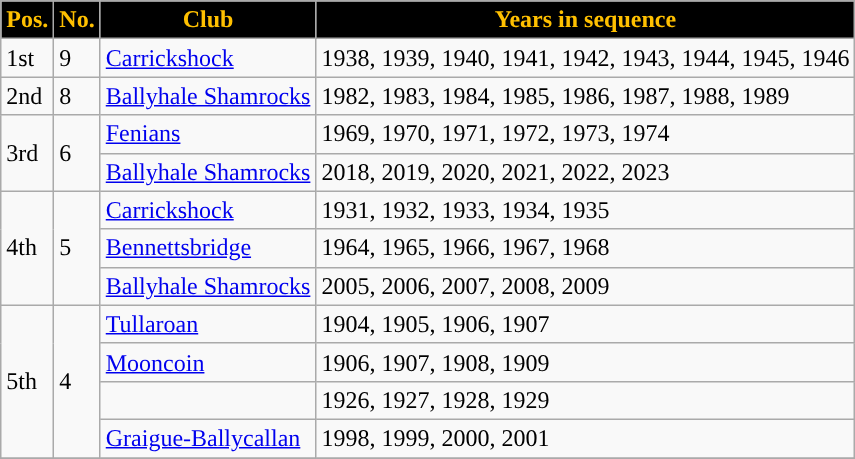<table class="wikitable">
<tr>
<th style="background:black;color:#FFC000;">Pos.</th>
<th style="background:black;color:#FFC000;">No.</th>
<th style="background:black;color:#FFC000;">Club</th>
<th style="background:black;color:#FFC000;">Years in sequence</th>
</tr>
<tr>
<td>1st</td>
<td>9</td>
<td><a href='#'>Carrickshock</a></td>
<td>1938, 1939, 1940, 1941, 1942, 1943, 1944, 1945, 1946</td>
</tr>
<tr>
<td>2nd</td>
<td>8</td>
<td><a href='#'>Ballyhale Shamrocks</a></td>
<td>1982, 1983, 1984, 1985, 1986, 1987, 1988, 1989</td>
</tr>
<tr>
<td rowspan=2>3rd</td>
<td rowspan=2>6</td>
<td><a href='#'>Fenians</a></td>
<td>1969, 1970, 1971, 1972, 1973, 1974</td>
</tr>
<tr>
<td><a href='#'>Ballyhale Shamrocks</a></td>
<td>2018, 2019, 2020, 2021, 2022, 2023</td>
</tr>
<tr>
<td rowspan=3>4th</td>
<td rowspan=3>5</td>
<td><a href='#'>Carrickshock</a></td>
<td>1931, 1932, 1933, 1934, 1935</td>
</tr>
<tr>
<td><a href='#'>Bennettsbridge</a></td>
<td>1964, 1965, 1966, 1967, 1968</td>
</tr>
<tr>
<td><a href='#'>Ballyhale Shamrocks</a></td>
<td>2005, 2006, 2007, 2008, 2009</td>
</tr>
<tr>
<td rowspan=4>5th</td>
<td rowspan=4>4</td>
<td><a href='#'>Tullaroan</a></td>
<td>1904, 1905, 1906, 1907</td>
</tr>
<tr>
<td><a href='#'>Mooncoin</a></td>
<td>1906, 1907, 1908, 1909</td>
</tr>
<tr>
<td></td>
<td>1926, 1927, 1928, 1929</td>
</tr>
<tr>
<td><a href='#'>Graigue-Ballycallan</a></td>
<td>1998, 1999, 2000, 2001</td>
</tr>
<tr>
</tr>
</table>
